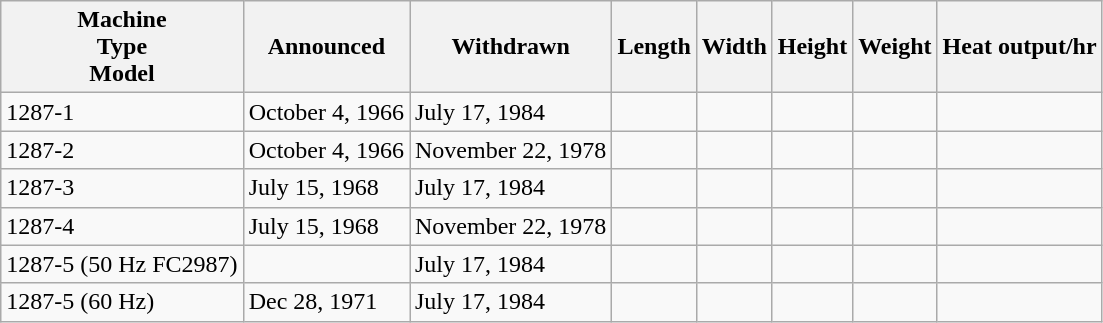<table class="wikitable">
<tr>
<th>Machine<br>Type<br>Model</th>
<th>Announced</th>
<th>Withdrawn</th>
<th>Length</th>
<th>Width</th>
<th>Height</th>
<th>Weight</th>
<th>Heat output/hr</th>
</tr>
<tr>
<td>1287-1</td>
<td>October 4, 1966</td>
<td>July 17, 1984</td>
<td></td>
<td></td>
<td></td>
<td></td>
<td></td>
</tr>
<tr>
<td>1287-2</td>
<td>October 4, 1966</td>
<td>November 22, 1978</td>
<td></td>
<td></td>
<td></td>
<td></td>
<td></td>
</tr>
<tr>
<td>1287-3</td>
<td>July 15, 1968</td>
<td>July 17, 1984</td>
<td></td>
<td></td>
<td></td>
<td></td>
<td></td>
</tr>
<tr>
<td>1287-4</td>
<td>July 15, 1968</td>
<td>November 22, 1978</td>
<td></td>
<td></td>
<td></td>
<td></td>
<td></td>
</tr>
<tr>
<td>1287-5 (50 Hz FC2987)</td>
<td></td>
<td>July 17, 1984</td>
<td></td>
<td></td>
<td></td>
<td></td>
<td></td>
</tr>
<tr>
<td>1287-5 (60 Hz)</td>
<td>Dec 28, 1971</td>
<td>July 17, 1984</td>
<td></td>
<td></td>
<td></td>
<td></td>
<td></td>
</tr>
</table>
